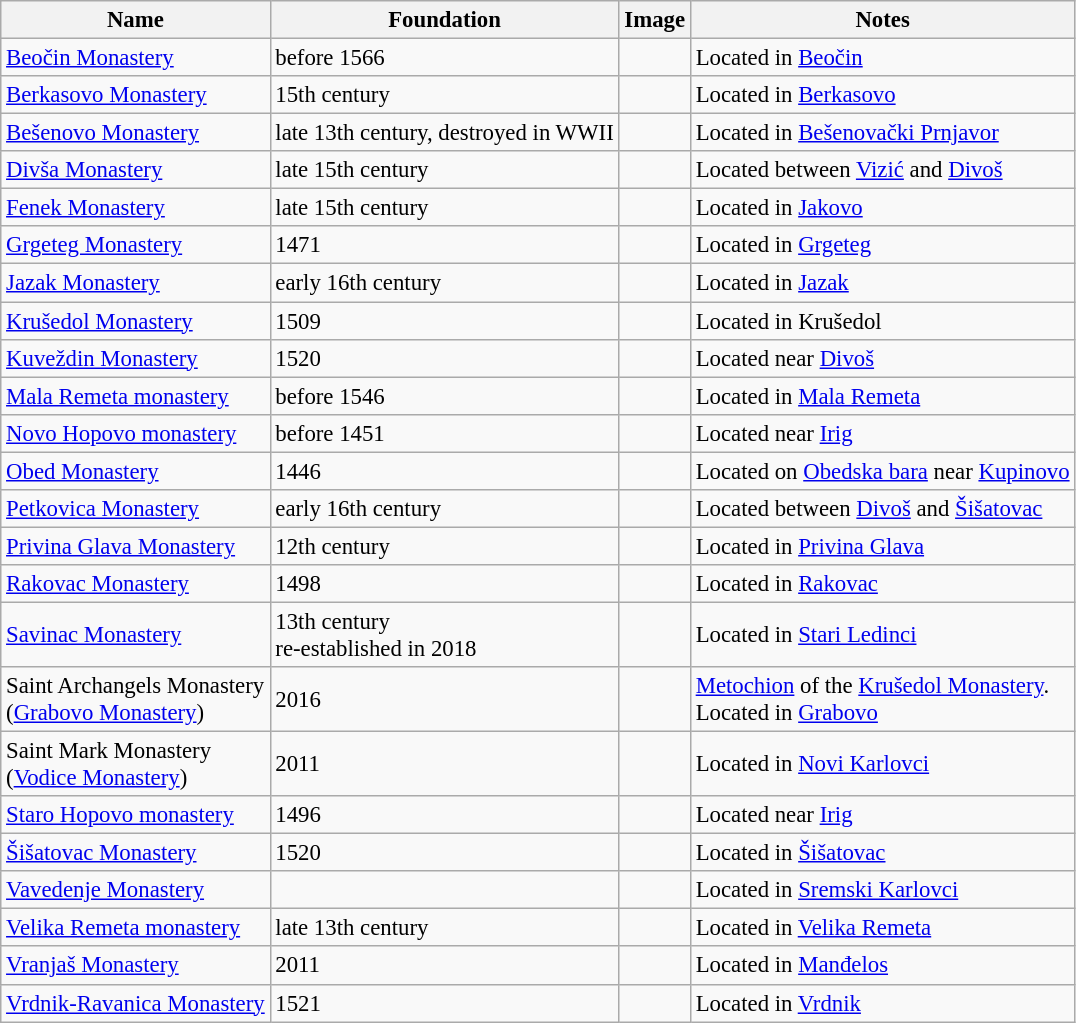<table class="wikitable" style="font-size:95%;">
<tr>
<th>Name</th>
<th>Foundation</th>
<th>Image</th>
<th>Notes</th>
</tr>
<tr>
<td><a href='#'>Beočin Monastery</a></td>
<td>before 1566</td>
<td></td>
<td>Located in <a href='#'>Beočin</a></td>
</tr>
<tr>
<td><a href='#'>Berkasovo Monastery</a><br></td>
<td>15th century</td>
<td></td>
<td>Located in <a href='#'>Berkasovo</a></td>
</tr>
<tr>
<td><a href='#'>Bešenovo Monastery</a></td>
<td>late 13th century, destroyed in WWII</td>
<td></td>
<td>Located in <a href='#'>Bešenovački Prnjavor</a></td>
</tr>
<tr>
<td><a href='#'>Divša Monastery</a></td>
<td>late 15th century</td>
<td></td>
<td>Located between <a href='#'>Vizić</a> and <a href='#'>Divoš</a></td>
</tr>
<tr>
<td><a href='#'>Fenek Monastery</a><br></td>
<td>late 15th century</td>
<td></td>
<td>Located in <a href='#'>Jakovo</a></td>
</tr>
<tr>
<td><a href='#'>Grgeteg Monastery</a></td>
<td>1471</td>
<td></td>
<td>Located in <a href='#'>Grgeteg</a></td>
</tr>
<tr>
<td><a href='#'>Jazak Monastery</a></td>
<td>early 16th century</td>
<td></td>
<td>Located in <a href='#'>Jazak</a></td>
</tr>
<tr>
<td><a href='#'>Krušedol Monastery</a></td>
<td>1509</td>
<td></td>
<td>Located in Krušedol</td>
</tr>
<tr>
<td><a href='#'>Kuveždin Monastery</a></td>
<td>1520</td>
<td></td>
<td>Located near <a href='#'>Divoš</a></td>
</tr>
<tr>
<td><a href='#'>Mala Remeta monastery</a></td>
<td>before 1546</td>
<td></td>
<td>Located in <a href='#'>Mala Remeta</a></td>
</tr>
<tr>
<td><a href='#'>Novo Hopovo monastery</a></td>
<td>before 1451</td>
<td></td>
<td>Located near <a href='#'>Irig</a></td>
</tr>
<tr>
<td><a href='#'>Obed Monastery</a><br></td>
<td>1446</td>
<td></td>
<td>Located on <a href='#'>Obedska bara</a> near <a href='#'>Kupinovo</a></td>
</tr>
<tr>
<td><a href='#'>Petkovica Monastery</a></td>
<td>early 16th century</td>
<td></td>
<td>Located between <a href='#'>Divoš</a> and <a href='#'>Šišatovac</a></td>
</tr>
<tr>
<td><a href='#'>Privina Glava Monastery</a></td>
<td>12th century</td>
<td></td>
<td>Located in <a href='#'>Privina Glava</a></td>
</tr>
<tr>
<td><a href='#'>Rakovac Monastery</a></td>
<td>1498</td>
<td></td>
<td>Located in <a href='#'>Rakovac</a></td>
</tr>
<tr>
<td><a href='#'>Savinac Monastery</a></td>
<td>13th century<br>re-established in 2018</td>
<td></td>
<td>Located in <a href='#'>Stari Ledinci</a></td>
</tr>
<tr>
<td>Saint Archangels Monastery<br>(<a href='#'>Grabovo Monastery</a>)</td>
<td>2016</td>
<td></td>
<td><a href='#'>Metochion</a> of the <a href='#'>Krušedol Monastery</a>.<br>Located in <a href='#'>Grabovo</a></td>
</tr>
<tr>
<td>Saint Mark Monastery<br>(<a href='#'>Vodice Monastery</a>)</td>
<td>2011</td>
<td></td>
<td>Located in <a href='#'>Novi Karlovci</a></td>
</tr>
<tr>
<td><a href='#'>Staro Hopovo monastery</a></td>
<td>1496</td>
<td></td>
<td>Located near <a href='#'>Irig</a></td>
</tr>
<tr>
<td><a href='#'>Šišatovac Monastery</a></td>
<td>1520</td>
<td></td>
<td>Located in <a href='#'>Šišatovac</a></td>
</tr>
<tr>
<td><a href='#'>Vavedenje Monastery</a></td>
<td></td>
<td></td>
<td>Located in <a href='#'>Sremski Karlovci</a></td>
</tr>
<tr>
<td><a href='#'>Velika Remeta monastery</a></td>
<td>late 13th century</td>
<td></td>
<td>Located in <a href='#'>Velika Remeta</a></td>
</tr>
<tr>
<td><a href='#'>Vranjaš Monastery</a></td>
<td>2011</td>
<td></td>
<td>Located in <a href='#'>Manđelos</a></td>
</tr>
<tr>
<td><a href='#'>Vrdnik-Ravanica Monastery</a></td>
<td>1521</td>
<td></td>
<td>Located in <a href='#'>Vrdnik</a></td>
</tr>
</table>
